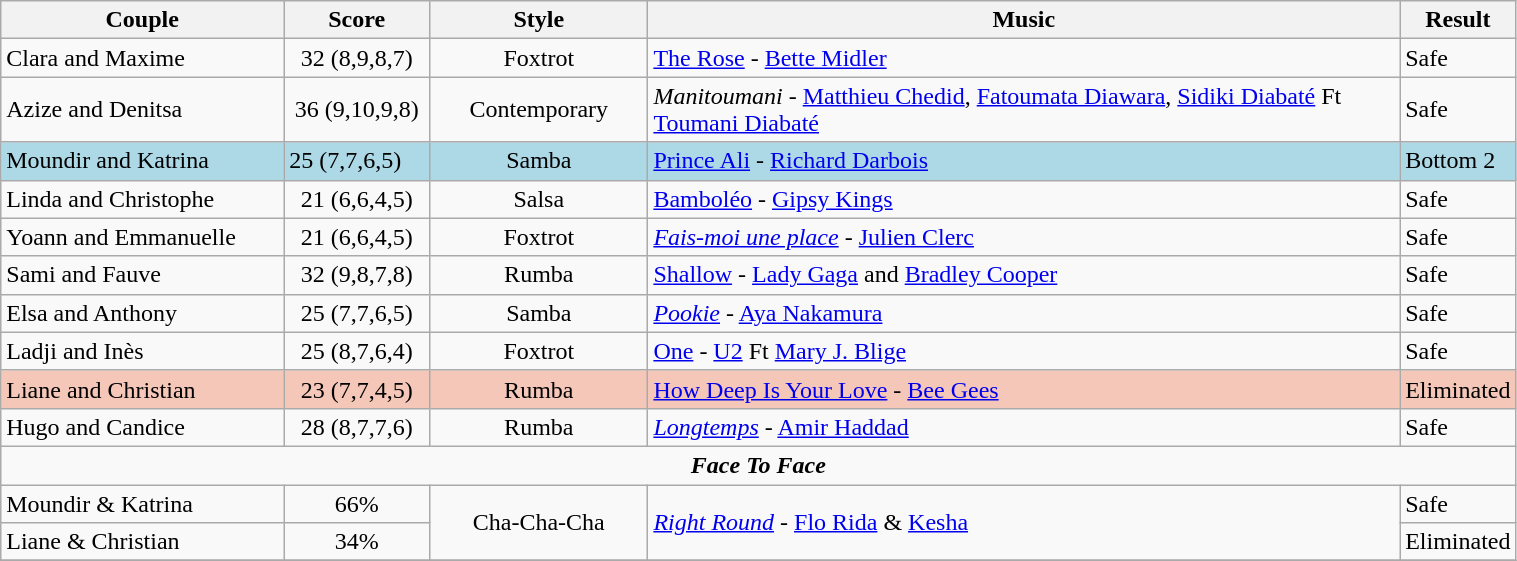<table class="wikitable" style="width:80%;">
<tr>
<th style="width:20%;">Couple</th>
<th style="width:10%;">Score</th>
<th style="width:15%;">Style</th>
<th style="width:60%;">Music</th>
<th style="width:60%;">Result</th>
</tr>
<tr>
<td>Clara and Maxime</td>
<td style="text-align:center;">32 (8,9,8,7)</td>
<td style="text-align:center;">Foxtrot</td>
<td><a href='#'>The Rose</a> - <a href='#'>Bette Midler</a></td>
<td>Safe</td>
</tr>
<tr>
<td>Azize and Denitsa</td>
<td style="text-align:center;">36 (9,10,9,8)</td>
<td style="text-align:center;">Contemporary</td>
<td><em>Manitoumani</em> - <a href='#'>Matthieu Chedid</a>, <a href='#'>Fatoumata Diawara</a>, <a href='#'>Sidiki Diabaté</a> Ft <a href='#'>Toumani Diabaté</a></td>
<td>Safe</td>
</tr>
<tr style="background:lightblue;">
<td>Moundir and Katrina</td>
<td>25 (7,7,6,5)</td>
<td style="text-align:center;">Samba</td>
<td><a href='#'>Prince Ali</a> - <a href='#'>Richard Darbois</a></td>
<td>Bottom 2</td>
</tr>
<tr>
<td>Linda and Christophe</td>
<td style="text-align:center;">21 (6,6,4,5)</td>
<td style="text-align:center;">Salsa</td>
<td><a href='#'>Bamboléo</a> - <a href='#'>Gipsy Kings</a></td>
<td>Safe</td>
</tr>
<tr>
<td>Yoann and Emmanuelle</td>
<td style="text-align:center;">21 (6,6,4,5)</td>
<td style="text-align:center;">Foxtrot</td>
<td><em><a href='#'>Fais-moi une place</a></em> - <a href='#'>Julien Clerc</a></td>
<td>Safe</td>
</tr>
<tr>
<td>Sami and Fauve</td>
<td style="text-align:center;">32 (9,8,7,8)</td>
<td style="text-align:center;">Rumba</td>
<td><a href='#'>Shallow</a> - <a href='#'>Lady Gaga</a> and <a href='#'>Bradley Cooper</a></td>
<td>Safe</td>
</tr>
<tr>
<td>Elsa and Anthony</td>
<td style="text-align:center;">25 (7,7,6,5)</td>
<td style="text-align:center;">Samba</td>
<td><em><a href='#'>Pookie</a></em> - <a href='#'>Aya Nakamura</a></td>
<td>Safe</td>
</tr>
<tr>
<td>Ladji and Inès</td>
<td style="text-align:center;">25 (8,7,6,4)</td>
<td style="text-align:center;">Foxtrot</td>
<td><a href='#'>One</a> - <a href='#'>U2</a> Ft <a href='#'>Mary J. Blige</a></td>
<td>Safe</td>
</tr>
<tr style="background:#f4c7b8;">
<td>Liane and Christian</td>
<td style="text-align:center;">23 (7,7,4,5)</td>
<td style="text-align:center;">Rumba</td>
<td><a href='#'>How Deep Is Your Love</a> - <a href='#'>Bee Gees</a></td>
<td>Eliminated</td>
</tr>
<tr>
<td>Hugo and Candice</td>
<td style="text-align:center;">28 (8,7,7,6)</td>
<td style="text-align:center;">Rumba</td>
<td><em><a href='#'>Longtemps</a></em> - <a href='#'>Amir Haddad</a></td>
<td>Safe</td>
</tr>
<tr>
<td colspan=5 style="text-align:center;"><strong><em>Face To Face</em></strong></td>
</tr>
<tr>
<td>Moundir & Katrina</td>
<td style="text-align:center;">66%</td>
<td rowspan="2" style="text-align:center;">Cha-Cha-Cha</td>
<td rowspan="2"><em><a href='#'>Right Round</a></em> - <a href='#'>Flo Rida</a> & <a href='#'>Kesha</a></td>
<td>Safe</td>
</tr>
<tr>
<td>Liane & Christian</td>
<td style="text-align:center;">34%</td>
<td>Eliminated</td>
</tr>
<tr>
</tr>
</table>
